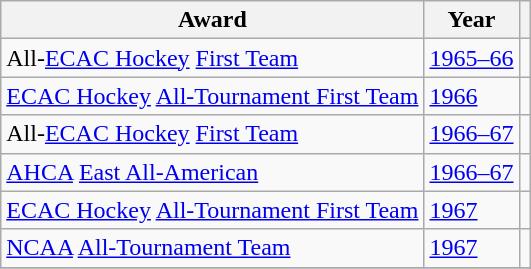<table class="wikitable">
<tr>
<th>Award</th>
<th>Year</th>
<th></th>
</tr>
<tr>
<td>All-<a href='#'>ECAC Hockey</a> <a href='#'>First Team</a></td>
<td><a href='#'>1965–66</a></td>
<td></td>
</tr>
<tr>
<td><a href='#'>ECAC Hockey</a> <a href='#'>All-Tournament First Team</a></td>
<td><a href='#'>1966</a></td>
<td></td>
</tr>
<tr>
<td>All-<a href='#'>ECAC Hockey</a> <a href='#'>First Team</a></td>
<td><a href='#'>1966–67</a></td>
<td></td>
</tr>
<tr>
<td><a href='#'>AHCA</a> <a href='#'>East All-American</a></td>
<td><a href='#'>1966–67</a></td>
<td></td>
</tr>
<tr>
<td><a href='#'>ECAC Hockey</a> <a href='#'>All-Tournament First Team</a></td>
<td><a href='#'>1967</a></td>
<td></td>
</tr>
<tr>
<td><a href='#'>NCAA</a> <a href='#'>All-Tournament Team</a></td>
<td><a href='#'>1967</a></td>
<td></td>
</tr>
<tr>
</tr>
</table>
